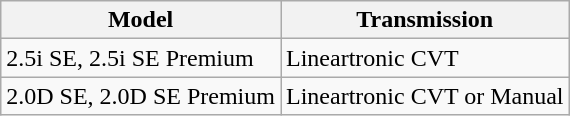<table class="wikitable">
<tr>
<th>Model</th>
<th>Transmission</th>
</tr>
<tr>
<td>2.5i SE, 2.5i SE Premium</td>
<td>Lineartronic CVT</td>
</tr>
<tr>
<td>2.0D SE, 2.0D SE Premium</td>
<td>Lineartronic CVT or Manual</td>
</tr>
</table>
